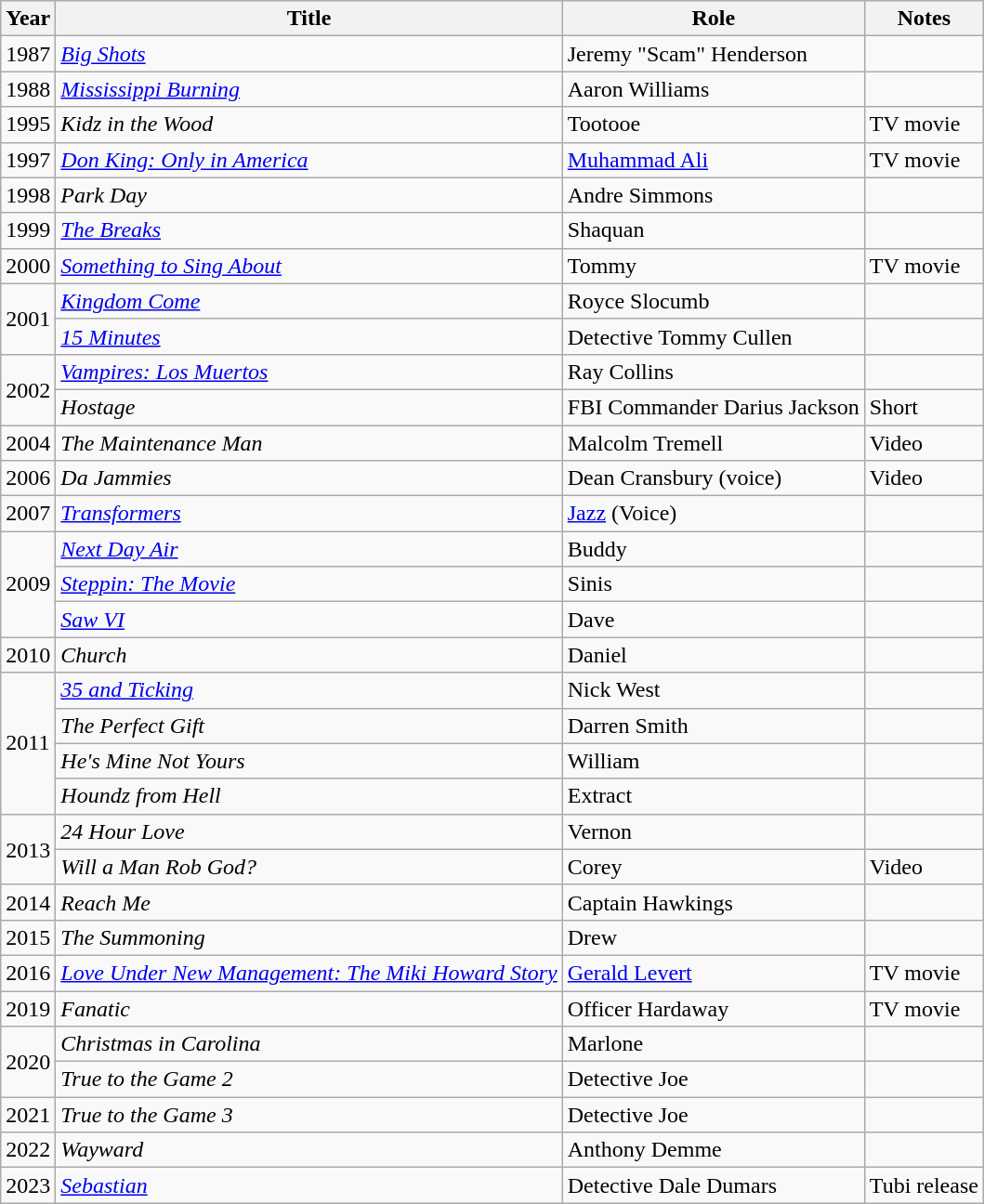<table class="wikitable plainrowheaders sortable" style="margin-right: 0;">
<tr>
<th>Year</th>
<th>Title</th>
<th>Role</th>
<th>Notes</th>
</tr>
<tr>
<td>1987</td>
<td><em><a href='#'>Big Shots</a></em></td>
<td>Jeremy "Scam" Henderson</td>
<td></td>
</tr>
<tr>
<td>1988</td>
<td><em><a href='#'>Mississippi Burning</a></em></td>
<td>Aaron Williams</td>
<td></td>
</tr>
<tr>
<td>1995</td>
<td><em>Kidz in the Wood</em></td>
<td>Tootooe</td>
<td>TV movie</td>
</tr>
<tr>
<td>1997</td>
<td><em><a href='#'>Don King: Only in America</a></em></td>
<td><a href='#'>Muhammad Ali</a></td>
<td>TV movie</td>
</tr>
<tr>
<td>1998</td>
<td><em>Park Day</em></td>
<td>Andre Simmons</td>
<td></td>
</tr>
<tr>
<td>1999</td>
<td><em><a href='#'>The Breaks</a></em></td>
<td>Shaquan</td>
<td></td>
</tr>
<tr>
<td>2000</td>
<td><em><a href='#'>Something to Sing About</a></em></td>
<td>Tommy</td>
<td>TV movie</td>
</tr>
<tr>
<td rowspan=2>2001</td>
<td><em><a href='#'>Kingdom Come</a></em></td>
<td>Royce Slocumb</td>
<td></td>
</tr>
<tr>
<td><em><a href='#'>15 Minutes</a></em></td>
<td>Detective Tommy Cullen</td>
<td></td>
</tr>
<tr>
<td rowspan=2>2002</td>
<td><em><a href='#'>Vampires: Los Muertos</a></em></td>
<td>Ray Collins</td>
<td></td>
</tr>
<tr>
<td><em>Hostage</em></td>
<td>FBI Commander Darius Jackson</td>
<td>Short</td>
</tr>
<tr>
<td>2004</td>
<td><em>The Maintenance Man</em></td>
<td>Malcolm Tremell</td>
<td>Video</td>
</tr>
<tr>
<td>2006</td>
<td><em>Da Jammies</em></td>
<td>Dean Cransbury (voice)</td>
<td>Video</td>
</tr>
<tr>
<td>2007</td>
<td><em><a href='#'>Transformers</a></em></td>
<td><a href='#'>Jazz</a> (Voice)</td>
<td></td>
</tr>
<tr>
<td rowspan=3>2009</td>
<td><em><a href='#'>Next Day Air</a></em></td>
<td>Buddy</td>
<td></td>
</tr>
<tr>
<td><em><a href='#'>Steppin: The Movie</a></em></td>
<td>Sinis</td>
<td></td>
</tr>
<tr>
<td><em><a href='#'>Saw VI</a></em></td>
<td>Dave</td>
<td></td>
</tr>
<tr>
<td>2010</td>
<td><em>Church</em></td>
<td>Daniel</td>
<td></td>
</tr>
<tr>
<td rowspan=4>2011</td>
<td><em><a href='#'>35 and Ticking</a></em></td>
<td>Nick West</td>
<td></td>
</tr>
<tr>
<td><em>The Perfect Gift</em></td>
<td>Darren Smith</td>
<td></td>
</tr>
<tr>
<td><em>He's Mine Not Yours</em></td>
<td>William</td>
<td></td>
</tr>
<tr>
<td><em>Houndz from Hell</em></td>
<td>Extract</td>
<td></td>
</tr>
<tr>
<td rowspan=2>2013</td>
<td><em>24 Hour Love</em></td>
<td>Vernon</td>
<td></td>
</tr>
<tr>
<td><em>Will a Man Rob God?</em></td>
<td>Corey</td>
<td>Video</td>
</tr>
<tr>
<td>2014</td>
<td><em>Reach Me</em></td>
<td>Captain Hawkings</td>
<td></td>
</tr>
<tr>
<td>2015</td>
<td><em>The Summoning</em></td>
<td>Drew</td>
<td></td>
</tr>
<tr>
<td>2016</td>
<td><em><a href='#'>Love Under New Management: The Miki Howard Story</a></em></td>
<td><a href='#'>Gerald Levert</a></td>
<td>TV movie</td>
</tr>
<tr>
<td>2019</td>
<td><em>Fanatic</em></td>
<td>Officer Hardaway</td>
<td>TV movie</td>
</tr>
<tr>
<td rowspan=2>2020</td>
<td><em>Christmas in Carolina</em></td>
<td>Marlone</td>
<td></td>
</tr>
<tr>
<td><em>True to the Game 2</em></td>
<td>Detective Joe</td>
<td></td>
</tr>
<tr>
<td>2021</td>
<td><em>True to the Game 3</em></td>
<td>Detective Joe</td>
<td></td>
</tr>
<tr>
<td>2022</td>
<td><em>Wayward</em></td>
<td>Anthony Demme</td>
<td></td>
</tr>
<tr>
<td>2023</td>
<td><em><a href='#'>Sebastian</a></em></td>
<td>Detective Dale Dumars</td>
<td>Tubi release</td>
</tr>
</table>
